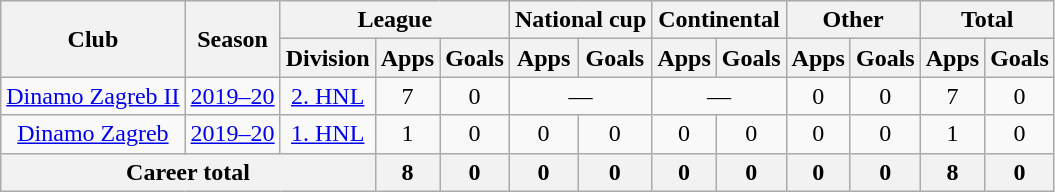<table class="wikitable" style="text-align: center">
<tr>
<th rowspan="2">Club</th>
<th rowspan="2">Season</th>
<th colspan="3">League</th>
<th colspan="2">National cup</th>
<th colspan="2">Continental</th>
<th colspan="2">Other</th>
<th colspan="2">Total</th>
</tr>
<tr>
<th>Division</th>
<th>Apps</th>
<th>Goals</th>
<th>Apps</th>
<th>Goals</th>
<th>Apps</th>
<th>Goals</th>
<th>Apps</th>
<th>Goals</th>
<th>Apps</th>
<th>Goals</th>
</tr>
<tr>
<td><a href='#'>Dinamo Zagreb II</a></td>
<td><a href='#'>2019–20</a></td>
<td><a href='#'>2. HNL</a></td>
<td>7</td>
<td>0</td>
<td colspan="2">—</td>
<td colspan="2">—</td>
<td>0</td>
<td>0</td>
<td>7</td>
<td>0</td>
</tr>
<tr>
<td><a href='#'>Dinamo Zagreb</a></td>
<td><a href='#'>2019–20</a></td>
<td><a href='#'>1. HNL</a></td>
<td>1</td>
<td>0</td>
<td>0</td>
<td>0</td>
<td>0</td>
<td>0</td>
<td>0</td>
<td>0</td>
<td>1</td>
<td>0</td>
</tr>
<tr>
<th colspan=3>Career total</th>
<th>8</th>
<th>0</th>
<th>0</th>
<th>0</th>
<th>0</th>
<th>0</th>
<th>0</th>
<th>0</th>
<th>8</th>
<th>0</th>
</tr>
</table>
